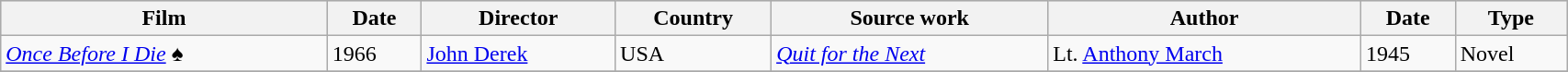<table class="wikitable" style=width:90%>
<tr style="background:#CCCCCC;">
<th>Film</th>
<th>Date</th>
<th>Director</th>
<th>Country</th>
<th>Source work</th>
<th>Author</th>
<th>Date</th>
<th>Type</th>
</tr>
<tr>
<td><em><a href='#'>Once Before I Die</a></em> ♠</td>
<td>1966</td>
<td><a href='#'>John Derek</a></td>
<td>USA</td>
<td><em><a href='#'>Quit for the Next</a></em></td>
<td>Lt. <a href='#'>Anthony March</a></td>
<td>1945</td>
<td>Novel</td>
</tr>
<tr>
</tr>
</table>
